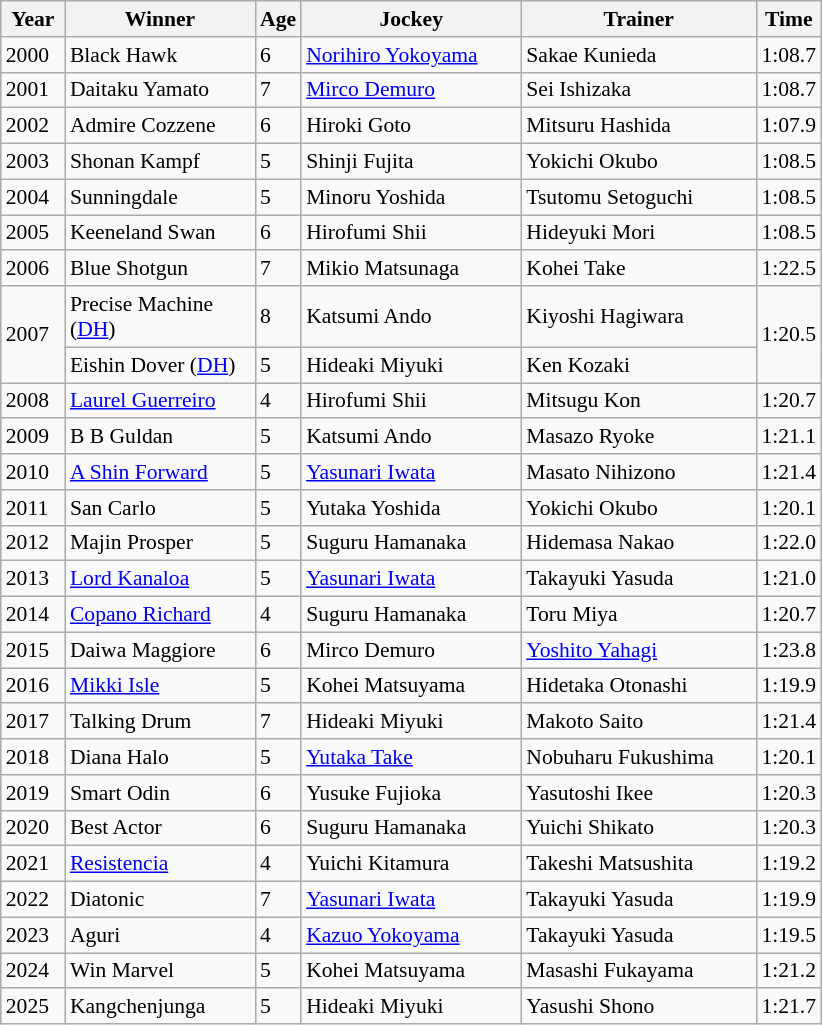<table class="wikitable sortable" style="font-size:90%">
<tr>
<th width="36px">Year<br></th>
<th width="120px">Winner<br></th>
<th>Age<br></th>
<th width="140px">Jockey<br></th>
<th width="150px">Trainer<br></th>
<th>Time<br></th>
</tr>
<tr>
<td>2000</td>
<td>Black Hawk</td>
<td>6</td>
<td><a href='#'>Norihiro Yokoyama</a></td>
<td>Sakae Kunieda</td>
<td>1:08.7</td>
</tr>
<tr>
<td>2001</td>
<td>Daitaku Yamato</td>
<td>7</td>
<td><a href='#'>Mirco Demuro</a></td>
<td>Sei Ishizaka</td>
<td>1:08.7</td>
</tr>
<tr>
<td>2002</td>
<td>Admire Cozzene</td>
<td>6</td>
<td>Hiroki Goto</td>
<td>Mitsuru Hashida</td>
<td>1:07.9</td>
</tr>
<tr>
<td>2003</td>
<td>Shonan Kampf</td>
<td>5</td>
<td>Shinji Fujita</td>
<td>Yokichi Okubo</td>
<td>1:08.5</td>
</tr>
<tr>
<td>2004</td>
<td>Sunningdale</td>
<td>5</td>
<td>Minoru Yoshida</td>
<td>Tsutomu Setoguchi</td>
<td>1:08.5</td>
</tr>
<tr>
<td>2005</td>
<td>Keeneland Swan</td>
<td>6</td>
<td>Hirofumi Shii</td>
<td>Hideyuki Mori</td>
<td>1:08.5</td>
</tr>
<tr>
<td>2006</td>
<td>Blue Shotgun</td>
<td>7</td>
<td>Mikio Matsunaga</td>
<td>Kohei Take</td>
<td>1:22.5</td>
</tr>
<tr>
<td rowspan="2">2007</td>
<td>Precise Machine (<a href='#'>DH</a>)</td>
<td>8</td>
<td>Katsumi Ando</td>
<td>Kiyoshi Hagiwara</td>
<td rowspan="2">1:20.5</td>
</tr>
<tr>
<td>Eishin Dover (<a href='#'>DH</a>)</td>
<td>5</td>
<td>Hideaki Miyuki</td>
<td>Ken Kozaki</td>
</tr>
<tr>
<td>2008</td>
<td><a href='#'>Laurel Guerreiro</a></td>
<td>4</td>
<td>Hirofumi Shii</td>
<td>Mitsugu Kon</td>
<td>1:20.7</td>
</tr>
<tr>
<td>2009</td>
<td>B B Guldan</td>
<td>5</td>
<td>Katsumi Ando</td>
<td>Masazo Ryoke</td>
<td>1:21.1</td>
</tr>
<tr>
<td>2010</td>
<td><a href='#'>A Shin Forward</a></td>
<td>5</td>
<td><a href='#'>Yasunari Iwata</a></td>
<td>Masato Nihizono</td>
<td>1:21.4</td>
</tr>
<tr>
<td>2011</td>
<td>San Carlo</td>
<td>5</td>
<td>Yutaka Yoshida</td>
<td>Yokichi Okubo</td>
<td>1:20.1</td>
</tr>
<tr>
<td>2012</td>
<td>Majin Prosper</td>
<td>5</td>
<td>Suguru Hamanaka</td>
<td>Hidemasa Nakao</td>
<td>1:22.0</td>
</tr>
<tr>
<td>2013</td>
<td><a href='#'>Lord Kanaloa</a></td>
<td>5</td>
<td><a href='#'>Yasunari Iwata</a></td>
<td>Takayuki Yasuda</td>
<td>1:21.0</td>
</tr>
<tr>
<td>2014</td>
<td><a href='#'>Copano Richard</a></td>
<td>4</td>
<td>Suguru Hamanaka</td>
<td>Toru Miya</td>
<td>1:20.7</td>
</tr>
<tr>
<td>2015</td>
<td>Daiwa Maggiore</td>
<td>6</td>
<td>Mirco Demuro</td>
<td><a href='#'>Yoshito Yahagi</a></td>
<td>1:23.8</td>
</tr>
<tr>
<td>2016</td>
<td><a href='#'>Mikki Isle</a></td>
<td>5</td>
<td>Kohei Matsuyama</td>
<td>Hidetaka Otonashi</td>
<td>1:19.9</td>
</tr>
<tr>
<td>2017</td>
<td>Talking Drum</td>
<td>7</td>
<td>Hideaki Miyuki</td>
<td>Makoto Saito</td>
<td>1:21.4</td>
</tr>
<tr>
<td>2018</td>
<td>Diana Halo</td>
<td>5</td>
<td><a href='#'>Yutaka Take</a></td>
<td>Nobuharu Fukushima</td>
<td>1:20.1</td>
</tr>
<tr>
<td>2019</td>
<td>Smart Odin</td>
<td>6</td>
<td>Yusuke Fujioka</td>
<td>Yasutoshi Ikee</td>
<td>1:20.3</td>
</tr>
<tr>
<td>2020</td>
<td>Best Actor</td>
<td>6</td>
<td>Suguru Hamanaka</td>
<td>Yuichi Shikato</td>
<td>1:20.3</td>
</tr>
<tr>
<td>2021</td>
<td><a href='#'>Resistencia</a></td>
<td>4</td>
<td>Yuichi Kitamura</td>
<td>Takeshi Matsushita</td>
<td>1:19.2</td>
</tr>
<tr>
<td>2022</td>
<td>Diatonic</td>
<td>7</td>
<td><a href='#'>Yasunari Iwata</a></td>
<td>Takayuki Yasuda</td>
<td>1:19.9</td>
</tr>
<tr>
<td>2023</td>
<td>Aguri</td>
<td>4</td>
<td><a href='#'>Kazuo Yokoyama</a></td>
<td>Takayuki Yasuda</td>
<td>1:19.5</td>
</tr>
<tr>
<td>2024</td>
<td>Win Marvel</td>
<td>5</td>
<td>Kohei Matsuyama</td>
<td>Masashi Fukayama</td>
<td>1:21.2</td>
</tr>
<tr>
<td>2025</td>
<td>Kangchenjunga</td>
<td>5</td>
<td>Hideaki Miyuki</td>
<td>Yasushi Shono</td>
<td>1:21.7</td>
</tr>
</table>
